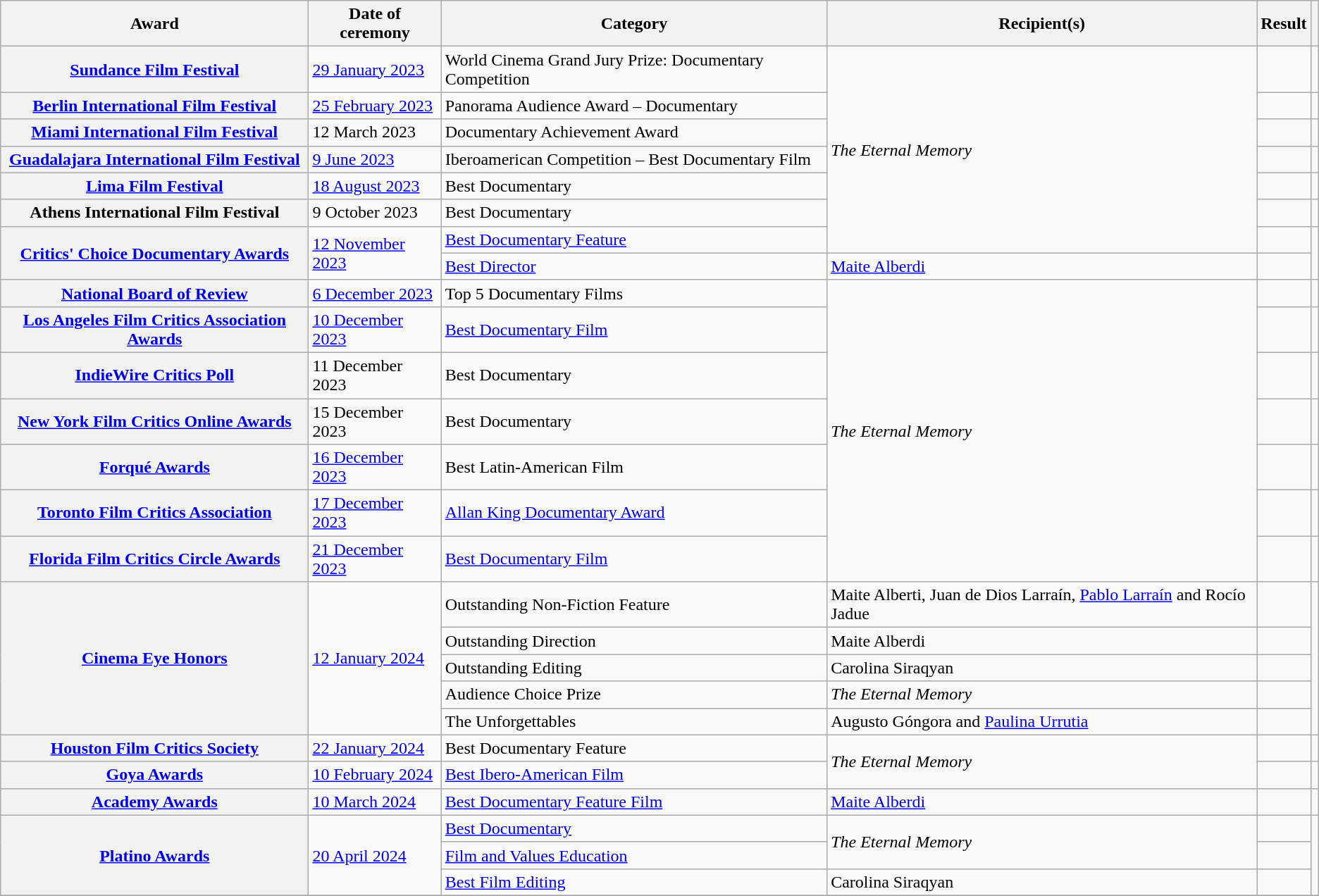<table class="wikitable sortable plainrowheaders">
<tr>
<th scope="col">Award</th>
<th scope="col">Date of ceremony</th>
<th scope="col">Category</th>
<th scope="col">Recipient(s)</th>
<th scope="col">Result</th>
<th scope="col" class="unsortable"></th>
</tr>
<tr>
<th scope="row"><a href='#'>Sundance Film Festival</a></th>
<td><a href='#'>29 January 2023</a></td>
<td>World Cinema Grand Jury Prize: Documentary Competition</td>
<td rowspan="7"><em>The Eternal Memory</em></td>
<td></td>
<td align="center"></td>
</tr>
<tr>
<th scope="row"><a href='#'>Berlin International Film Festival</a></th>
<td><a href='#'>25 February 2023</a></td>
<td>Panorama Audience Award – Documentary</td>
<td></td>
<td align="center"></td>
</tr>
<tr>
<th scope="row"><a href='#'>Miami International Film Festival</a></th>
<td>12 March 2023</td>
<td>Documentary Achievement Award</td>
<td></td>
<td align="center"></td>
</tr>
<tr>
<th scope="row"><a href='#'>Guadalajara International Film Festival</a></th>
<td><a href='#'>9 June 2023</a></td>
<td>Iberoamerican Competition – Best Documentary Film</td>
<td></td>
<td align="center"></td>
</tr>
<tr>
<th scope="row"><a href='#'>Lima Film Festival</a></th>
<td><a href='#'>18 August 2023</a></td>
<td>Best Documentary</td>
<td></td>
<td align="center"></td>
</tr>
<tr>
<th scope="row">Athens International Film Festival</th>
<td>9 October 2023</td>
<td>Best Documentary</td>
<td></td>
<td align="center"></td>
</tr>
<tr>
<th scope="row" rowspan="2"><a href='#'>Critics' Choice Documentary Awards</a></th>
<td rowspan="2"><a href='#'>12 November 2023</a></td>
<td><a href='#'>Best Documentary Feature</a></td>
<td></td>
<td align="center" rowspan="2"></td>
</tr>
<tr>
<td><a href='#'>Best Director</a></td>
<td><a href='#'>Maite Alberdi</a></td>
<td></td>
</tr>
<tr>
<th scope="row"><a href='#'>National Board of Review</a></th>
<td><a href='#'>6 December 2023</a></td>
<td>Top 5 Documentary Films</td>
<td rowspan="7"><em>The Eternal Memory</em></td>
<td></td>
<td align="center"></td>
</tr>
<tr>
<th scope="row"><a href='#'>Los Angeles Film Critics Association Awards</a></th>
<td><a href='#'>10 December 2023</a></td>
<td><a href='#'>Best Documentary Film</a></td>
<td></td>
<td align="center"></td>
</tr>
<tr>
<th scope="row"><a href='#'>IndieWire Critics Poll</a></th>
<td>11 December 2023</td>
<td>Best Documentary</td>
<td></td>
<td align="center"></td>
</tr>
<tr>
<th scope="row"><a href='#'>New York Film Critics Online Awards</a></th>
<td>15 December 2023</td>
<td>Best Documentary</td>
<td></td>
<td rowspan="1" align="center"></td>
</tr>
<tr>
<th scope="row"><a href='#'>Forqué Awards</a></th>
<td><a href='#'>16 December 2023</a></td>
<td>Best Latin-American Film</td>
<td></td>
<td></td>
</tr>
<tr>
<th scope="row"><a href='#'>Toronto Film Critics Association</a></th>
<td><a href='#'>17 December 2023</a></td>
<td><a href='#'>Allan King Documentary Award</a></td>
<td></td>
<td align="center"></td>
</tr>
<tr>
<th scope="row"><a href='#'>Florida Film Critics Circle Awards</a></th>
<td><a href='#'>21 December 2023</a></td>
<td><a href='#'>Best Documentary Film</a></td>
<td></td>
<td align="center"></td>
</tr>
<tr>
<th scope="row" rowspan="5"><a href='#'>Cinema Eye Honors</a></th>
<td rowspan="5"><a href='#'>12 January 2024</a></td>
<td>Outstanding Non-Fiction Feature</td>
<td>Maite Alberti, Juan de Dios Larraín, <a href='#'>Pablo Larraín</a> and Rocío Jadue</td>
<td></td>
<td align="center" rowspan="5"></td>
</tr>
<tr>
<td>Outstanding Direction</td>
<td>Maite Alberdi</td>
<td></td>
</tr>
<tr>
<td>Outstanding Editing</td>
<td>Carolina Siraqyan</td>
<td></td>
</tr>
<tr>
<td>Audience Choice Prize</td>
<td><em>The Eternal Memory</em></td>
<td></td>
</tr>
<tr>
<td>The Unforgettables</td>
<td>Augusto Góngora and <a href='#'>Paulina Urrutia</a></td>
<td></td>
</tr>
<tr>
<th scope="row"><a href='#'>Houston Film Critics Society</a></th>
<td><a href='#'>22 January 2024</a></td>
<td>Best Documentary Feature</td>
<td rowspan="2"><em>The Eternal Memory</em></td>
<td></td>
<td align="center"><br></td>
</tr>
<tr>
<th scope="row"><a href='#'>Goya Awards</a></th>
<td><a href='#'>10 February 2024</a></td>
<td><a href='#'>Best Ibero-American Film</a></td>
<td></td>
<td></td>
</tr>
<tr>
<th scope="row"><a href='#'>Academy Awards</a></th>
<td><a href='#'>10 March 2024</a></td>
<td><a href='#'>Best Documentary Feature Film</a></td>
<td><a href='#'>Maite Alberdi</a></td>
<td></td>
<td></td>
</tr>
<tr>
<th rowspan="3" scope="row"><a href='#'>Platino Awards</a></th>
<td rowspan="3"><a href='#'>20 April 2024</a></td>
<td><a href='#'>Best Documentary</a></td>
<td rowspan="2"><em>The Eternal Memory</em></td>
<td></td>
<td rowspan="3"></td>
</tr>
<tr>
<td><a href='#'>Film and Values Education</a></td>
<td></td>
</tr>
<tr>
<td><a href='#'>Best Film Editing</a></td>
<td>Carolina Siraqyan</td>
<td></td>
</tr>
<tr>
</tr>
</table>
